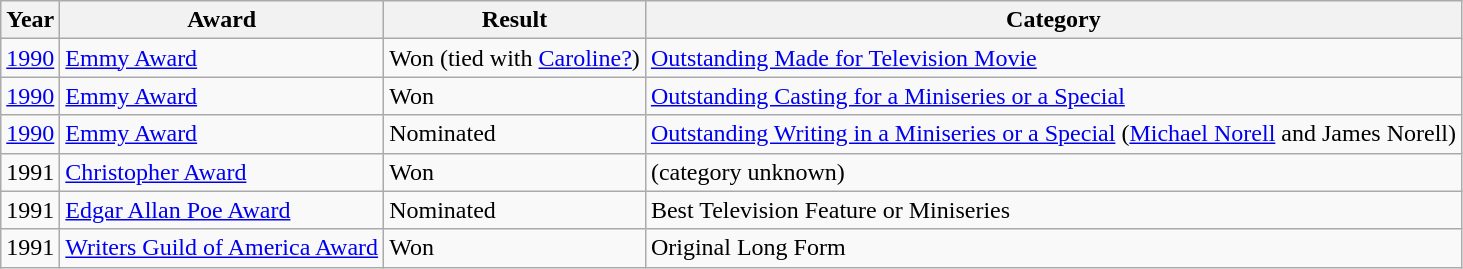<table class="wikitable">
<tr>
<th>Year</th>
<th>Award</th>
<th>Result</th>
<th>Category</th>
</tr>
<tr>
<td><a href='#'>1990</a></td>
<td><a href='#'>Emmy Award</a></td>
<td>Won (tied with <a href='#'>Caroline?</a>)</td>
<td><a href='#'>Outstanding Made for Television Movie</a></td>
</tr>
<tr>
<td><a href='#'>1990</a></td>
<td><a href='#'>Emmy Award</a></td>
<td>Won</td>
<td><a href='#'>Outstanding Casting for a Miniseries or a Special</a></td>
</tr>
<tr>
<td><a href='#'>1990</a></td>
<td><a href='#'>Emmy Award</a></td>
<td>Nominated</td>
<td><a href='#'>Outstanding Writing in a Miniseries or a Special</a> (<a href='#'>Michael Norell</a> and James Norell)</td>
</tr>
<tr>
<td>1991</td>
<td><a href='#'>Christopher Award</a></td>
<td>Won</td>
<td>(category unknown)</td>
</tr>
<tr>
<td>1991</td>
<td><a href='#'>Edgar Allan Poe Award</a></td>
<td>Nominated</td>
<td>Best Television Feature or Miniseries</td>
</tr>
<tr>
<td>1991</td>
<td><a href='#'>Writers Guild of America Award</a></td>
<td>Won</td>
<td>Original Long Form</td>
</tr>
</table>
